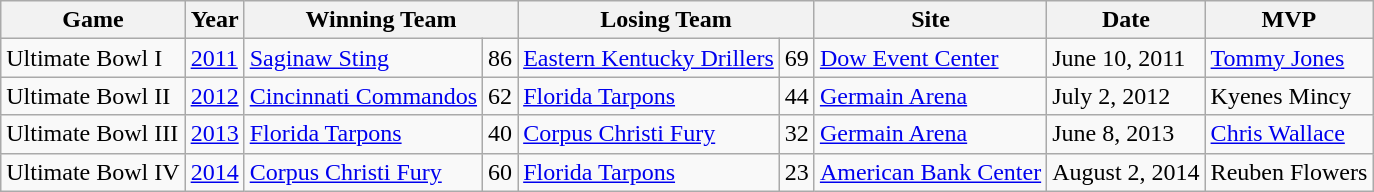<table class="wikitable">
<tr>
<th>Game</th>
<th>Year</th>
<th colspan="2">Winning Team</th>
<th colspan="2">Losing Team</th>
<th>Site</th>
<th>Date</th>
<th>MVP</th>
</tr>
<tr>
<td>Ultimate Bowl I</td>
<td><a href='#'>2011</a></td>
<td><a href='#'>Saginaw Sting</a></td>
<td>86</td>
<td><a href='#'>Eastern Kentucky Drillers</a></td>
<td>69</td>
<td><a href='#'>Dow Event Center</a></td>
<td>June 10, 2011</td>
<td><a href='#'>Tommy Jones</a></td>
</tr>
<tr>
<td>Ultimate Bowl II</td>
<td><a href='#'>2012</a></td>
<td><a href='#'>Cincinnati Commandos</a></td>
<td>62</td>
<td><a href='#'>Florida Tarpons</a></td>
<td>44</td>
<td><a href='#'>Germain Arena</a></td>
<td>July 2, 2012</td>
<td>Kyenes Mincy</td>
</tr>
<tr>
<td>Ultimate Bowl III</td>
<td><a href='#'>2013</a></td>
<td><a href='#'>Florida Tarpons</a></td>
<td>40</td>
<td><a href='#'>Corpus Christi Fury</a></td>
<td>32</td>
<td><a href='#'>Germain Arena</a></td>
<td>June 8, 2013</td>
<td><a href='#'>Chris Wallace</a></td>
</tr>
<tr>
<td>Ultimate Bowl IV</td>
<td><a href='#'>2014</a></td>
<td><a href='#'>Corpus Christi Fury</a></td>
<td>60</td>
<td><a href='#'>Florida Tarpons</a></td>
<td>23</td>
<td><a href='#'>American Bank Center</a></td>
<td>August 2, 2014</td>
<td>Reuben Flowers</td>
</tr>
</table>
